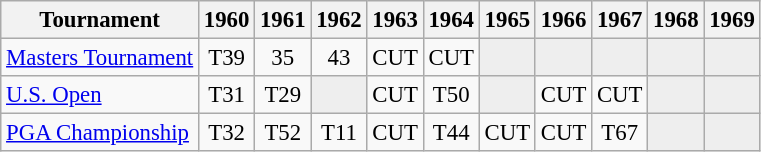<table class="wikitable" style="font-size:95%;text-align:center;">
<tr>
<th>Tournament</th>
<th>1960</th>
<th>1961</th>
<th>1962</th>
<th>1963</th>
<th>1964</th>
<th>1965</th>
<th>1966</th>
<th>1967</th>
<th>1968</th>
<th>1969</th>
</tr>
<tr>
<td align=left><a href='#'>Masters Tournament</a></td>
<td>T39</td>
<td>35</td>
<td>43</td>
<td>CUT</td>
<td>CUT</td>
<td style="background:#eeeeee;"></td>
<td style="background:#eeeeee;"></td>
<td style="background:#eeeeee;"></td>
<td style="background:#eeeeee;"></td>
<td style="background:#eeeeee;"></td>
</tr>
<tr>
<td align=left><a href='#'>U.S. Open</a></td>
<td>T31</td>
<td>T29</td>
<td style="background:#eeeeee;"></td>
<td>CUT</td>
<td>T50</td>
<td style="background:#eeeeee;"></td>
<td>CUT</td>
<td>CUT</td>
<td style="background:#eeeeee;"></td>
<td style="background:#eeeeee;"></td>
</tr>
<tr>
<td align=left><a href='#'>PGA Championship</a></td>
<td>T32</td>
<td>T52</td>
<td>T11</td>
<td>CUT</td>
<td>T44</td>
<td>CUT</td>
<td>CUT</td>
<td>T67</td>
<td style="background:#eeeeee;"></td>
<td style="background:#eeeeee;"></td>
</tr>
</table>
